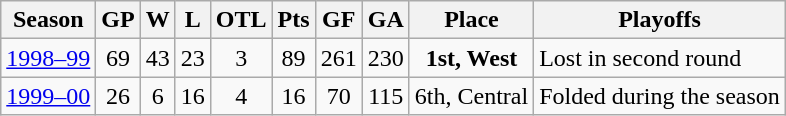<table class="wikitable" style="text-align:center">
<tr>
<th>Season</th>
<th>GP</th>
<th>W</th>
<th>L</th>
<th>OTL</th>
<th>Pts</th>
<th>GF</th>
<th>GA</th>
<th>Place</th>
<th>Playoffs</th>
</tr>
<tr>
<td><a href='#'>1998–99</a></td>
<td>69</td>
<td>43</td>
<td>23</td>
<td>3</td>
<td>89</td>
<td>261</td>
<td>230</td>
<td><strong>1st, West</strong></td>
<td align="left">Lost in second round</td>
</tr>
<tr>
<td><a href='#'>1999–00</a></td>
<td>26</td>
<td>6</td>
<td>16</td>
<td>4</td>
<td>16</td>
<td>70</td>
<td>115</td>
<td>6th, Central</td>
<td align="left">Folded during the season</td>
</tr>
</table>
